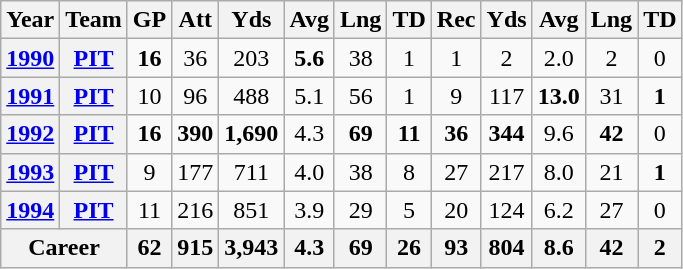<table class="wikitable" style="text-align: center;">
<tr>
<th>Year</th>
<th>Team</th>
<th>GP</th>
<th>Att</th>
<th>Yds</th>
<th>Avg</th>
<th>Lng</th>
<th>TD</th>
<th>Rec</th>
<th>Yds</th>
<th>Avg</th>
<th>Lng</th>
<th>TD</th>
</tr>
<tr>
<th><a href='#'>1990</a></th>
<th><a href='#'>PIT</a></th>
<td><strong>16</strong></td>
<td>36</td>
<td>203</td>
<td><strong>5.6</strong></td>
<td>38</td>
<td>1</td>
<td>1</td>
<td>2</td>
<td>2.0</td>
<td>2</td>
<td>0</td>
</tr>
<tr>
<th><a href='#'>1991</a></th>
<th><a href='#'>PIT</a></th>
<td>10</td>
<td>96</td>
<td>488</td>
<td>5.1</td>
<td>56</td>
<td>1</td>
<td>9</td>
<td>117</td>
<td><strong>13.0</strong></td>
<td>31</td>
<td><strong>1</strong></td>
</tr>
<tr>
<th><a href='#'>1992</a></th>
<th><a href='#'>PIT</a></th>
<td><strong>16</strong></td>
<td><strong>390</strong></td>
<td><strong>1,690</strong></td>
<td>4.3</td>
<td><strong>69</strong></td>
<td><strong>11</strong></td>
<td><strong>36</strong></td>
<td><strong>344</strong></td>
<td>9.6</td>
<td><strong>42</strong></td>
<td>0</td>
</tr>
<tr>
<th><a href='#'>1993</a></th>
<th><a href='#'>PIT</a></th>
<td>9</td>
<td>177</td>
<td>711</td>
<td>4.0</td>
<td>38</td>
<td>8</td>
<td>27</td>
<td>217</td>
<td>8.0</td>
<td>21</td>
<td><strong>1</strong></td>
</tr>
<tr>
<th><a href='#'>1994</a></th>
<th><a href='#'>PIT</a></th>
<td>11</td>
<td>216</td>
<td>851</td>
<td>3.9</td>
<td>29</td>
<td>5</td>
<td>20</td>
<td>124</td>
<td>6.2</td>
<td>27</td>
<td>0</td>
</tr>
<tr>
<th colspan="2">Career</th>
<th>62</th>
<th>915</th>
<th>3,943</th>
<th>4.3</th>
<th>69</th>
<th>26</th>
<th>93</th>
<th>804</th>
<th>8.6</th>
<th>42</th>
<th>2</th>
</tr>
</table>
